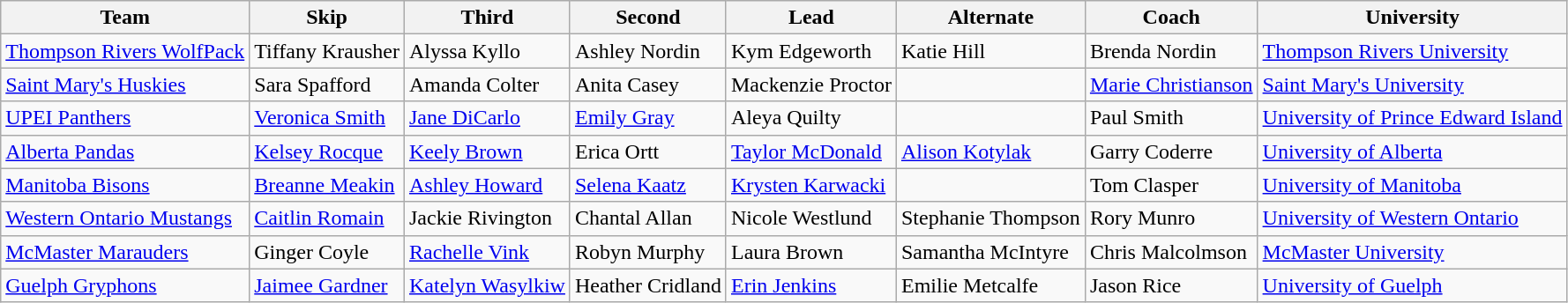<table class=wikitable>
<tr>
<th>Team</th>
<th>Skip</th>
<th>Third</th>
<th>Second</th>
<th>Lead</th>
<th>Alternate</th>
<th>Coach</th>
<th>University</th>
</tr>
<tr>
<td><a href='#'>Thompson Rivers WolfPack</a></td>
<td>Tiffany Krausher</td>
<td>Alyssa Kyllo</td>
<td>Ashley Nordin</td>
<td>Kym Edgeworth</td>
<td>Katie Hill</td>
<td>Brenda Nordin</td>
<td> <a href='#'>Thompson Rivers University</a></td>
</tr>
<tr>
<td><a href='#'>Saint Mary's Huskies</a></td>
<td>Sara Spafford</td>
<td>Amanda Colter</td>
<td>Anita Casey</td>
<td>Mackenzie Proctor</td>
<td></td>
<td><a href='#'>Marie Christianson</a></td>
<td> <a href='#'>Saint Mary's University</a></td>
</tr>
<tr>
<td><a href='#'>UPEI Panthers</a></td>
<td><a href='#'>Veronica Smith</a></td>
<td><a href='#'>Jane DiCarlo</a></td>
<td><a href='#'>Emily Gray</a></td>
<td>Aleya Quilty</td>
<td></td>
<td>Paul Smith</td>
<td> <a href='#'>University of Prince Edward Island</a></td>
</tr>
<tr>
<td><a href='#'>Alberta Pandas</a></td>
<td><a href='#'>Kelsey Rocque</a></td>
<td><a href='#'>Keely Brown</a></td>
<td>Erica Ortt</td>
<td><a href='#'>Taylor McDonald</a></td>
<td><a href='#'>Alison Kotylak</a></td>
<td>Garry Coderre</td>
<td> <a href='#'>University of Alberta</a></td>
</tr>
<tr>
<td><a href='#'>Manitoba Bisons</a></td>
<td><a href='#'>Breanne Meakin</a></td>
<td><a href='#'>Ashley Howard</a></td>
<td><a href='#'>Selena Kaatz</a></td>
<td><a href='#'>Krysten Karwacki</a></td>
<td></td>
<td>Tom Clasper</td>
<td> <a href='#'>University of Manitoba</a></td>
</tr>
<tr>
<td><a href='#'>Western Ontario Mustangs</a></td>
<td><a href='#'>Caitlin Romain</a></td>
<td>Jackie Rivington</td>
<td>Chantal Allan</td>
<td>Nicole Westlund</td>
<td>Stephanie Thompson</td>
<td>Rory Munro</td>
<td> <a href='#'>University of Western Ontario</a></td>
</tr>
<tr>
<td><a href='#'>McMaster Marauders</a></td>
<td>Ginger Coyle</td>
<td><a href='#'>Rachelle Vink</a></td>
<td>Robyn Murphy</td>
<td>Laura Brown</td>
<td>Samantha McIntyre</td>
<td>Chris Malcolmson</td>
<td> <a href='#'>McMaster University</a></td>
</tr>
<tr>
<td><a href='#'>Guelph Gryphons</a></td>
<td><a href='#'>Jaimee Gardner</a></td>
<td><a href='#'>Katelyn Wasylkiw</a></td>
<td>Heather Cridland</td>
<td><a href='#'>Erin Jenkins</a></td>
<td>Emilie Metcalfe</td>
<td>Jason Rice</td>
<td> <a href='#'>University of Guelph</a></td>
</tr>
</table>
